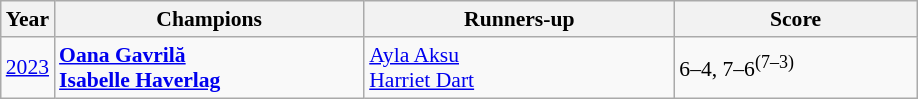<table class="wikitable" style="font-size:90%">
<tr>
<th>Year</th>
<th width="200">Champions</th>
<th width="200">Runners-up</th>
<th width="155">Score</th>
</tr>
<tr>
<td><a href='#'>2023</a></td>
<td> <strong><a href='#'>Oana Gavrilă</a></strong> <br>  <strong><a href='#'>Isabelle Haverlag</a></strong></td>
<td> <a href='#'>Ayla Aksu</a> <br>  <a href='#'>Harriet Dart</a></td>
<td>6–4, 7–6<sup>(7–3)</sup></td>
</tr>
</table>
